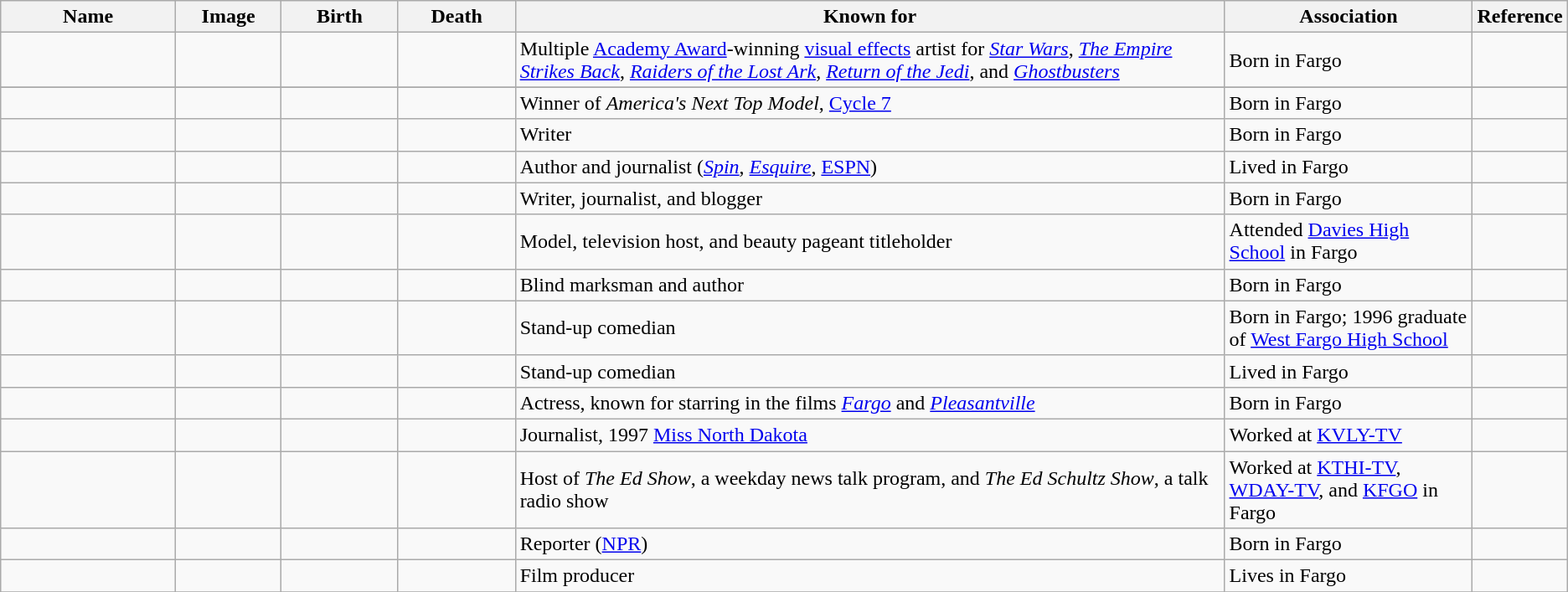<table class="wikitable sortable">
<tr>
<th scope="col" width="140">Name</th>
<th scope="col" width="80" class="unsortable">Image</th>
<th scope="col" width="90">Birth</th>
<th scope="col" width="90">Death</th>
<th scope="col" width="600" class="unsortable">Known for</th>
<th scope="col" width="200" class="unsortable">Association</th>
<th scope="col" width="30" class="unsortable">Reference</th>
</tr>
<tr>
<td></td>
<td></td>
<td align=right></td>
<td></td>
<td>Multiple <a href='#'>Academy Award</a>-winning <a href='#'>visual effects</a> artist for <em><a href='#'>Star Wars</a></em>, <em><a href='#'>The Empire Strikes Back</a></em>, <em><a href='#'>Raiders of the Lost Ark</a></em>, <em><a href='#'>Return of the Jedi</a></em>, and <em><a href='#'>Ghostbusters</a></em></td>
<td>Born in Fargo</td>
<td align="center"></td>
</tr>
<tr>
</tr>
<tr>
<td></td>
<td></td>
<td align=right></td>
<td></td>
<td>Winner of <em>America's Next Top Model</em>, <a href='#'>Cycle 7</a></td>
<td>Born in Fargo</td>
<td align="center"></td>
</tr>
<tr>
<td></td>
<td></td>
<td align=right></td>
<td align=right></td>
<td>Writer</td>
<td>Born in Fargo</td>
<td align="center"></td>
</tr>
<tr>
<td></td>
<td></td>
<td align=right></td>
<td></td>
<td>Author and journalist (<em><a href='#'>Spin</a></em>, <em><a href='#'>Esquire</a></em>, <a href='#'>ESPN</a>)</td>
<td>Lived in Fargo</td>
<td align="center"></td>
</tr>
<tr>
<td></td>
<td></td>
<td align=right></td>
<td></td>
<td>Writer, journalist, and blogger</td>
<td>Born in Fargo</td>
<td align="center"></td>
</tr>
<tr>
<td></td>
<td></td>
<td align=right></td>
<td></td>
<td>Model, television host, and beauty pageant titleholder</td>
<td>Attended <a href='#'>Davies High School</a> in Fargo</td>
<td align="center"></td>
</tr>
<tr>
<td></td>
<td></td>
<td align=right></td>
<td></td>
<td>Blind marksman and author</td>
<td>Born in Fargo</td>
<td align="center"></td>
</tr>
<tr>
<td></td>
<td></td>
<td align=right></td>
<td></td>
<td>Stand-up comedian</td>
<td>Born in Fargo; 1996 graduate of <a href='#'>West Fargo High School</a></td>
<td align="center"></td>
</tr>
<tr>
<td></td>
<td></td>
<td align=right></td>
<td></td>
<td>Stand-up comedian</td>
<td>Lived in Fargo</td>
<td align="center"></td>
</tr>
<tr>
<td></td>
<td></td>
<td align=right></td>
<td></td>
<td>Actress, known for starring in the films <em><a href='#'>Fargo</a></em> and <em><a href='#'>Pleasantville</a></em></td>
<td>Born in Fargo</td>
<td align="center"></td>
</tr>
<tr>
<td></td>
<td></td>
<td align=right></td>
<td></td>
<td>Journalist, 1997 <a href='#'>Miss North Dakota</a></td>
<td>Worked at <a href='#'>KVLY-TV</a></td>
<td align="center"></td>
</tr>
<tr>
<td></td>
<td></td>
<td align=right></td>
<td align=right></td>
<td>Host of <em>The Ed Show</em>, a weekday news talk program, and <em>The Ed Schultz Show</em>, a talk radio show</td>
<td>Worked at <a href='#'>KTHI-TV</a>, <a href='#'>WDAY-TV</a>, and <a href='#'>KFGO</a> in Fargo</td>
<td align="center"></td>
</tr>
<tr>
<td></td>
<td></td>
<td align=right></td>
<td></td>
<td>Reporter (<a href='#'>NPR</a>)</td>
<td>Born in Fargo</td>
<td align="center"></td>
</tr>
<tr>
<td></td>
<td></td>
<td align=right></td>
<td></td>
<td>Film producer</td>
<td>Lives in Fargo</td>
<td align="center"></td>
</tr>
<tr>
</tr>
</table>
